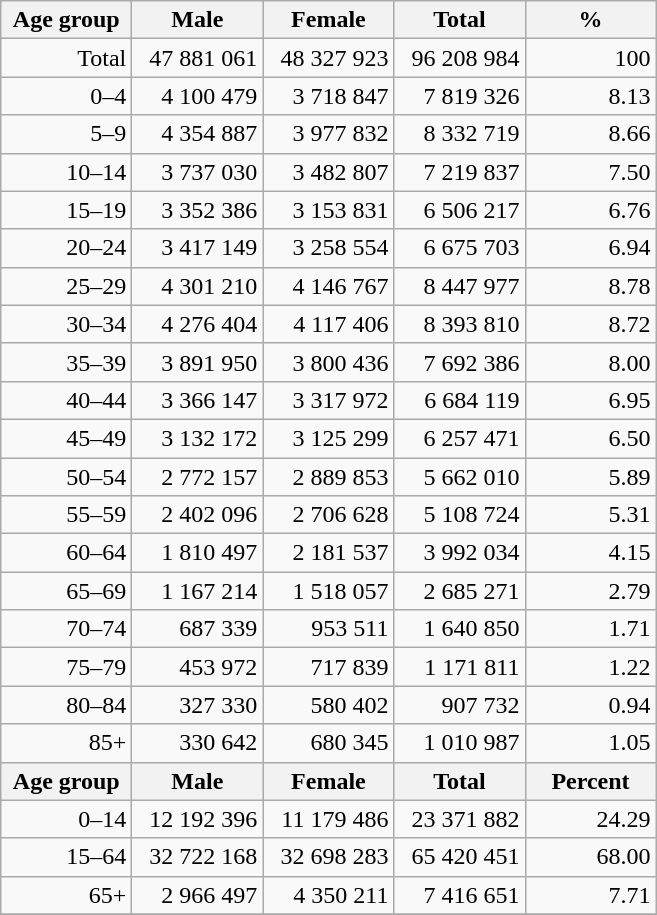<table class="wikitable">
<tr>
<th width="80pt">Age group</th>
<th width="80pt">Male</th>
<th width="80pt">Female</th>
<th width="80pt">Total</th>
<th width="80pt">%</th>
</tr>
<tr>
<td align="right">Total</td>
<td align="right">47 881 061</td>
<td align="right">48 327 923</td>
<td align="right">96 208 984</td>
<td align="right">100</td>
</tr>
<tr>
<td align="right">0–4</td>
<td align="right">4 100 479</td>
<td align="right">3 718 847</td>
<td align="right">7 819 326</td>
<td align="right">8.13</td>
</tr>
<tr>
<td align="right">5–9</td>
<td align="right">4 354 887</td>
<td align="right">3 977 832</td>
<td align="right">8 332 719</td>
<td align="right">8.66</td>
</tr>
<tr>
<td align="right">10–14</td>
<td align="right">3 737 030</td>
<td align="right">3 482 807</td>
<td align="right">7 219 837</td>
<td align="right">7.50</td>
</tr>
<tr>
<td align="right">15–19</td>
<td align="right">3 352 386</td>
<td align="right">3 153 831</td>
<td align="right">6 506 217</td>
<td align="right">6.76</td>
</tr>
<tr>
<td align="right">20–24</td>
<td align="right">3 417 149</td>
<td align="right">3 258 554</td>
<td align="right">6 675 703</td>
<td align="right">6.94</td>
</tr>
<tr>
<td align="right">25–29</td>
<td align="right">4 301 210</td>
<td align="right">4 146 767</td>
<td align="right">8 447 977</td>
<td align="right">8.78</td>
</tr>
<tr>
<td align="right">30–34</td>
<td align="right">4 276 404</td>
<td align="right">4 117 406</td>
<td align="right">8 393 810</td>
<td align="right">8.72</td>
</tr>
<tr>
<td align="right">35–39</td>
<td align="right">3 891 950</td>
<td align="right">3 800 436</td>
<td align="right">7 692 386</td>
<td align="right">8.00</td>
</tr>
<tr>
<td align="right">40–44</td>
<td align="right">3 366 147</td>
<td align="right">3 317 972</td>
<td align="right">6 684 119</td>
<td align="right">6.95</td>
</tr>
<tr>
<td align="right">45–49</td>
<td align="right">3 132 172</td>
<td align="right">3 125 299</td>
<td align="right">6 257 471</td>
<td align="right">6.50</td>
</tr>
<tr>
<td align="right">50–54</td>
<td align="right">2 772 157</td>
<td align="right">2 889 853</td>
<td align="right">5 662 010</td>
<td align="right">5.89</td>
</tr>
<tr>
<td align="right">55–59</td>
<td align="right">2 402 096</td>
<td align="right">2 706 628</td>
<td align="right">5 108 724</td>
<td align="right">5.31</td>
</tr>
<tr>
<td align="right">60–64</td>
<td align="right">1 810 497</td>
<td align="right">2 181 537</td>
<td align="right">3 992 034</td>
<td align="right">4.15</td>
</tr>
<tr>
<td align="right">65–69</td>
<td align="right">1 167 214</td>
<td align="right">1 518 057</td>
<td align="right">2 685 271</td>
<td align="right">2.79</td>
</tr>
<tr>
<td align="right">70–74</td>
<td align="right">687 339</td>
<td align="right">953 511</td>
<td align="right">1 640 850</td>
<td align="right">1.71</td>
</tr>
<tr>
<td align="right">75–79</td>
<td align="right">453 972</td>
<td align="right">717 839</td>
<td align="right">1 171 811</td>
<td align="right">1.22</td>
</tr>
<tr>
<td align="right">80–84</td>
<td align="right">327 330</td>
<td align="right">580 402</td>
<td align="right">907 732</td>
<td align="right">0.94</td>
</tr>
<tr>
<td align="right">85+</td>
<td align="right">330 642</td>
<td align="right">680 345</td>
<td align="right">1 010 987</td>
<td align="right">1.05</td>
</tr>
<tr>
<th width="50">Age group</th>
<th width="80pt">Male</th>
<th width="80">Female</th>
<th width="80">Total</th>
<th width="50">Percent</th>
</tr>
<tr>
<td align="right">0–14</td>
<td align="right">12 192 396</td>
<td align="right">11 179 486</td>
<td align="right">23 371 882</td>
<td align="right">24.29</td>
</tr>
<tr>
<td align="right">15–64</td>
<td align="right">32 722 168</td>
<td align="right">32 698 283</td>
<td align="right">65 420 451</td>
<td align="right">68.00</td>
</tr>
<tr>
<td align="right">65+</td>
<td align="right">2 966 497</td>
<td align="right">4 350 211</td>
<td align="right">7 416 651</td>
<td align="right">7.71</td>
</tr>
<tr>
</tr>
</table>
